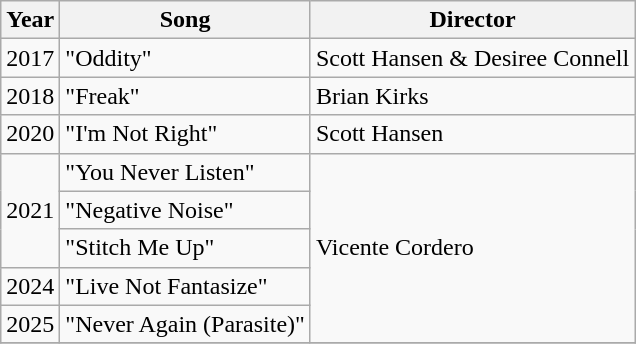<table class="wikitable">
<tr>
<th>Year</th>
<th>Song</th>
<th>Director</th>
</tr>
<tr>
<td>2017</td>
<td>"Oddity"</td>
<td>Scott Hansen & Desiree Connell</td>
</tr>
<tr>
<td>2018</td>
<td>"Freak"</td>
<td>Brian Kirks</td>
</tr>
<tr>
<td>2020</td>
<td>"I'm Not Right"</td>
<td>Scott Hansen</td>
</tr>
<tr>
<td rowspan="3">2021</td>
<td>"You Never Listen"</td>
<td rowspan="5">Vicente Cordero</td>
</tr>
<tr>
<td>"Negative Noise"</td>
</tr>
<tr>
<td>"Stitch Me Up"</td>
</tr>
<tr>
<td>2024</td>
<td>"Live Not Fantasize"</td>
</tr>
<tr>
<td>2025</td>
<td>"Never Again (Parasite)"</td>
</tr>
<tr>
</tr>
</table>
